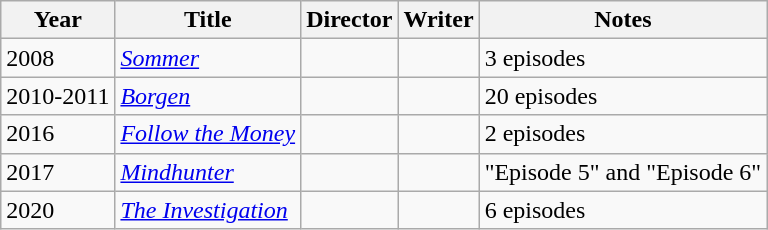<table class="wikitable">
<tr>
<th>Year</th>
<th>Title</th>
<th>Director</th>
<th>Writer</th>
<th>Notes</th>
</tr>
<tr>
<td>2008</td>
<td><em><a href='#'>Sommer</a></em></td>
<td></td>
<td></td>
<td>3 episodes</td>
</tr>
<tr>
<td>2010-2011</td>
<td><em><a href='#'>Borgen</a></em></td>
<td></td>
<td></td>
<td>20 episodes</td>
</tr>
<tr>
<td>2016</td>
<td><em><a href='#'>Follow the Money</a></em></td>
<td></td>
<td></td>
<td>2 episodes</td>
</tr>
<tr>
<td>2017</td>
<td><em><a href='#'>Mindhunter</a></em></td>
<td></td>
<td></td>
<td>"Episode 5" and "Episode 6"</td>
</tr>
<tr>
<td>2020</td>
<td><em><a href='#'>The Investigation</a></em></td>
<td></td>
<td></td>
<td>6 episodes</td>
</tr>
</table>
